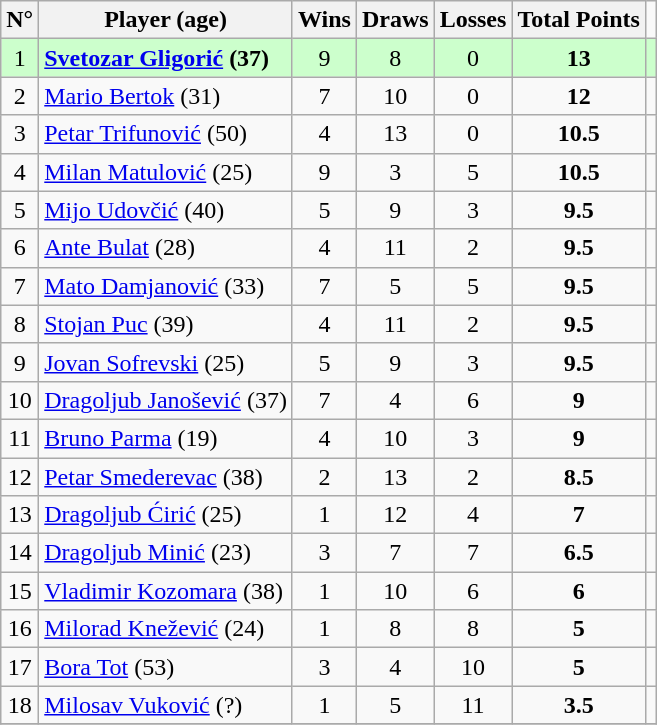<table class="wikitable" border="1">
<tr>
<th>N°</th>
<th>Player (age)</th>
<th>Wins</th>
<th>Draws</th>
<th>Losses</th>
<th>Total Points</th>
</tr>
<tr align=center style="background:#ccffcc;">
<td>1</td>
<td align=left> <strong><a href='#'>Svetozar Gligorić</a> (37)</strong></td>
<td>9</td>
<td>8</td>
<td>0</td>
<td><strong>13</strong></td>
<td align=center></td>
</tr>
<tr align=center>
<td>2</td>
<td align=left> <a href='#'>Mario Bertok</a> (31)</td>
<td>7</td>
<td>10</td>
<td>0</td>
<td><strong>12</strong></td>
<td align=center></td>
</tr>
<tr align=center>
<td>3</td>
<td align=left> <a href='#'>Petar Trifunović</a> (50)</td>
<td>4</td>
<td>13</td>
<td>0</td>
<td><strong>10.5</strong></td>
<td align=center></td>
</tr>
<tr align=center>
<td>4</td>
<td align=left> <a href='#'>Milan Matulović</a> (25)</td>
<td>9</td>
<td>3</td>
<td>5</td>
<td><strong>10.5</strong></td>
<td align=center></td>
</tr>
<tr align=center>
<td>5</td>
<td align=left> <a href='#'>Mijo Udovčić</a> (40)</td>
<td>5</td>
<td>9</td>
<td>3</td>
<td><strong>9.5</strong></td>
<td align=center></td>
</tr>
<tr align=center>
<td>6</td>
<td align=left> <a href='#'>Ante Bulat</a> (28)</td>
<td>4</td>
<td>11</td>
<td>2</td>
<td><strong>9.5</strong></td>
<td align=center></td>
</tr>
<tr align=center>
<td>7</td>
<td align=left> <a href='#'>Mato Damjanović</a> (33)</td>
<td>7</td>
<td>5</td>
<td>5</td>
<td><strong>9.5</strong></td>
<td align=center></td>
</tr>
<tr align=center>
<td>8</td>
<td align=left> <a href='#'>Stojan Puc</a> (39)</td>
<td>4</td>
<td>11</td>
<td>2</td>
<td><strong>9.5</strong></td>
<td align=center></td>
</tr>
<tr align=center>
<td>9</td>
<td align=left> <a href='#'>Jovan Sofrevski</a> (25)</td>
<td>5</td>
<td>9</td>
<td>3</td>
<td><strong>9.5</strong></td>
<td align=center></td>
</tr>
<tr align=center>
<td>10</td>
<td align=left> <a href='#'>Dragoljub Janošević</a> (37)</td>
<td>7</td>
<td>4</td>
<td>6</td>
<td><strong>9</strong></td>
<td align=center></td>
</tr>
<tr align=center>
<td>11</td>
<td align=left> <a href='#'>Bruno Parma</a> (19)</td>
<td>4</td>
<td>10</td>
<td>3</td>
<td><strong>9</strong></td>
<td align=center></td>
</tr>
<tr align=center>
<td>12</td>
<td align=left> <a href='#'>Petar Smederevac</a> (38)</td>
<td>2</td>
<td>13</td>
<td>2</td>
<td><strong>8.5</strong></td>
<td align=center></td>
</tr>
<tr align=center>
<td>13</td>
<td align=left> <a href='#'>Dragoljub Ćirić</a> (25)</td>
<td>1</td>
<td>12</td>
<td>4</td>
<td><strong>7</strong></td>
<td align=center></td>
</tr>
<tr align=center>
<td>14</td>
<td align=left> <a href='#'>Dragoljub Minić</a> (23)</td>
<td>3</td>
<td>7</td>
<td>7</td>
<td><strong>6.5</strong></td>
<td align=center></td>
</tr>
<tr align=center>
<td>15</td>
<td align=left> <a href='#'>Vladimir Kozomara</a> (38)</td>
<td>1</td>
<td>10</td>
<td>6</td>
<td><strong>6</strong></td>
<td align=center></td>
</tr>
<tr align=center>
<td>16</td>
<td align=left> <a href='#'>Milorad Knežević</a> (24)</td>
<td>1</td>
<td>8</td>
<td>8</td>
<td><strong>5</strong></td>
<td align=center></td>
</tr>
<tr align=center>
<td>17</td>
<td align=left> <a href='#'>Bora Tot</a> (53)</td>
<td>3</td>
<td>4</td>
<td>10</td>
<td><strong>5</strong></td>
<td align=center></td>
</tr>
<tr align=center>
<td>18</td>
<td align=left> <a href='#'>Milosav Vuković</a> (?)</td>
<td>1</td>
<td>5</td>
<td>11</td>
<td><strong>3.5</strong></td>
<td align=center></td>
</tr>
<tr align=center>
</tr>
</table>
